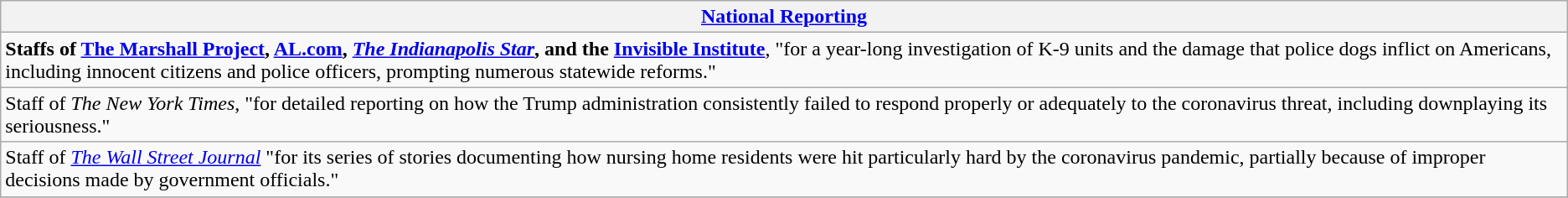<table class="wikitable" style="float:left; float:none;">
<tr>
<th><a href='#'>National Reporting</a></th>
</tr>
<tr>
<td><strong>Staffs of <a href='#'>The Marshall Project</a>, <a href='#'>AL.com</a>, <em><a href='#'>The Indianapolis Star</a></em>, and the <a href='#'>Invisible Institute</a></strong>, "for a year-long investigation of K-9 units and the damage that police dogs inflict on Americans, including innocent citizens and police officers, prompting numerous statewide reforms."</td>
</tr>
<tr>
<td>Staff of <em>The New York Times</em>, "for detailed reporting on how the Trump administration consistently failed to respond properly or adequately to the coronavirus threat, including downplaying its seriousness."</td>
</tr>
<tr>
<td>Staff of <em><a href='#'>The Wall Street Journal</a></em> "for its series of stories documenting how nursing home residents were hit particularly hard by the coronavirus pandemic, partially because of improper decisions made by government officials."</td>
</tr>
<tr>
</tr>
</table>
